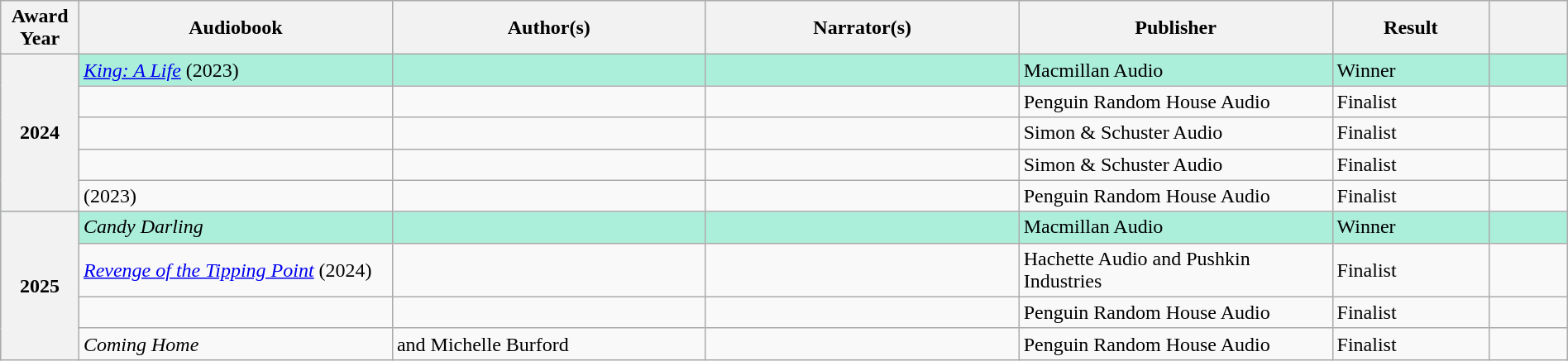<table class="wikitable sortable mw-collapsible" style="width:100%">
<tr>
<th scope="col" width="5%">Award Year</th>
<th scope="col" width="20%">Audiobook</th>
<th scope="col" width="20%">Author(s)</th>
<th scope="col" width="20%">Narrator(s)</th>
<th scope="col" width="20%">Publisher</th>
<th scope="col" width="10%">Result</th>
<th scope="col" width="5%"></th>
</tr>
<tr style="background:#ABEED9">
<th rowspan="5">2024<br></th>
<td><em><a href='#'>King: A Life</a></em> (2023)</td>
<td></td>
<td></td>
<td>Macmillan Audio</td>
<td>Winner</td>
<td></td>
</tr>
<tr>
<td><em></em></td>
<td></td>
<td></td>
<td>Penguin Random House Audio</td>
<td>Finalist</td>
<td></td>
</tr>
<tr>
<td><em></em></td>
<td></td>
<td></td>
<td>Simon & Schuster Audio</td>
<td>Finalist</td>
<td></td>
</tr>
<tr>
<td><em></em></td>
<td></td>
<td></td>
<td>Simon & Schuster Audio</td>
<td>Finalist</td>
<td></td>
</tr>
<tr>
<td><em></em> (2023)</td>
<td></td>
<td></td>
<td>Penguin Random House Audio</td>
<td>Finalist</td>
<td></td>
</tr>
<tr style="background:#ABEED9">
<th rowspan="4">2025<br></th>
<td><em>Candy Darling</em></td>
<td></td>
<td></td>
<td>Macmillan Audio</td>
<td>Winner</td>
<td></td>
</tr>
<tr>
<td><em><a href='#'>Revenge of the Tipping Point</a></em> (2024)</td>
<td></td>
<td></td>
<td>Hachette Audio and Pushkin Industries</td>
<td>Finalist</td>
<td></td>
</tr>
<tr>
<td><em></em></td>
<td></td>
<td></td>
<td>Penguin Random House Audio</td>
<td>Finalist</td>
<td></td>
</tr>
<tr>
<td><em>Coming Home</em></td>
<td> and Michelle Burford</td>
<td></td>
<td>Penguin Random House Audio</td>
<td>Finalist</td>
<td></td>
</tr>
</table>
